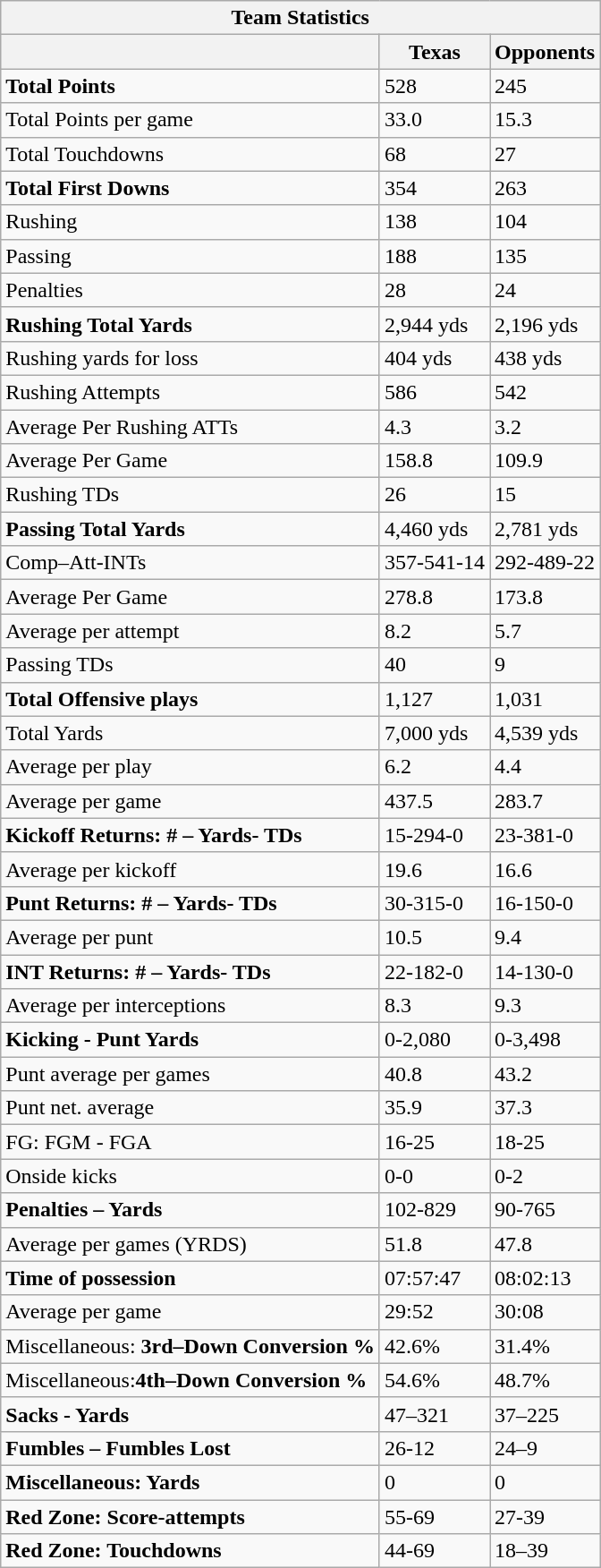<table class="wikitable collapsible collapsed">
<tr>
<th colspan="3">Team Statistics</th>
</tr>
<tr>
<th> </th>
<th>Texas</th>
<th>Opponents</th>
</tr>
<tr>
<td><strong>Total Points</strong></td>
<td>528</td>
<td>245</td>
</tr>
<tr>
<td>Total Points per game</td>
<td>33.0</td>
<td>15.3</td>
</tr>
<tr>
<td>Total Touchdowns</td>
<td>68</td>
<td>27</td>
</tr>
<tr>
<td><strong>Total First Downs</strong></td>
<td>354</td>
<td>263</td>
</tr>
<tr>
<td>Rushing</td>
<td>138</td>
<td>104</td>
</tr>
<tr>
<td>Passing</td>
<td>188</td>
<td>135</td>
</tr>
<tr>
<td>Penalties</td>
<td>28</td>
<td>24</td>
</tr>
<tr>
<td><strong>Rushing Total Yards</strong></td>
<td>2,944 yds</td>
<td>2,196 yds</td>
</tr>
<tr>
<td>Rushing yards for loss</td>
<td>404 yds</td>
<td>438 yds</td>
</tr>
<tr>
<td>Rushing Attempts</td>
<td>586</td>
<td>542</td>
</tr>
<tr>
<td>Average Per Rushing ATTs</td>
<td>4.3</td>
<td>3.2</td>
</tr>
<tr>
<td>Average Per Game</td>
<td>158.8</td>
<td>109.9</td>
</tr>
<tr>
<td>Rushing TDs</td>
<td>26</td>
<td>15</td>
</tr>
<tr>
<td><strong>Passing Total Yards</strong></td>
<td>4,460 yds</td>
<td>2,781 yds</td>
</tr>
<tr>
<td>Comp–Att-INTs</td>
<td>357-541-14</td>
<td>292-489-22</td>
</tr>
<tr>
<td>Average Per Game</td>
<td>278.8</td>
<td>173.8</td>
</tr>
<tr>
<td>Average per attempt</td>
<td>8.2</td>
<td>5.7</td>
</tr>
<tr>
<td>Passing TDs</td>
<td>40</td>
<td>9</td>
</tr>
<tr>
<td><strong>Total Offensive plays</strong></td>
<td>1,127</td>
<td>1,031</td>
</tr>
<tr>
<td>Total Yards</td>
<td>7,000 yds</td>
<td>4,539 yds</td>
</tr>
<tr>
<td>Average per play</td>
<td>6.2</td>
<td>4.4</td>
</tr>
<tr>
<td>Average per game</td>
<td>437.5</td>
<td>283.7</td>
</tr>
<tr>
<td><strong>Kickoff Returns: # – Yards- TDs</strong></td>
<td>15-294-0</td>
<td>23-381-0</td>
</tr>
<tr>
<td>Average per kickoff</td>
<td>19.6</td>
<td>16.6</td>
</tr>
<tr>
<td><strong>Punt Returns: # – Yards- TDs</strong></td>
<td>30-315-0</td>
<td>16-150-0</td>
</tr>
<tr>
<td>Average per punt</td>
<td>10.5</td>
<td>9.4</td>
</tr>
<tr>
<td><strong>INT Returns: # – Yards- TDs</strong></td>
<td>22-182-0</td>
<td>14-130-0</td>
</tr>
<tr>
<td>Average per interceptions</td>
<td>8.3</td>
<td>9.3</td>
</tr>
<tr>
<td><strong>Kicking - Punt Yards</strong></td>
<td>0-2,080</td>
<td>0-3,498</td>
</tr>
<tr>
<td>Punt average per games</td>
<td>40.8</td>
<td>43.2</td>
</tr>
<tr>
<td>Punt net. average</td>
<td>35.9</td>
<td>37.3</td>
</tr>
<tr>
<td>FG: FGM - FGA</td>
<td>16-25</td>
<td>18-25</td>
</tr>
<tr>
<td>Onside kicks</td>
<td>0-0</td>
<td>0-2</td>
</tr>
<tr>
<td><strong>Penalties – Yards</strong></td>
<td>102-829</td>
<td>90-765</td>
</tr>
<tr>
<td>Average per games (YRDS)</td>
<td>51.8</td>
<td>47.8</td>
</tr>
<tr>
<td><strong>Time of possession</strong></td>
<td>07:57:47</td>
<td>08:02:13</td>
</tr>
<tr>
<td>Average per game</td>
<td>29:52</td>
<td>30:08</td>
</tr>
<tr>
<td>Miscellaneous: <strong>3rd–Down Conversion %</strong></td>
<td>42.6%</td>
<td>31.4%</td>
</tr>
<tr>
<td>Miscellaneous:<strong>4th–Down Conversion %</strong></td>
<td>54.6%</td>
<td>48.7%</td>
</tr>
<tr>
<td><strong>Sacks - Yards </strong></td>
<td>47–321</td>
<td>37–225</td>
</tr>
<tr>
<td><strong>Fumbles – Fumbles Lost</strong></td>
<td>26-12</td>
<td>24–9</td>
</tr>
<tr>
<td><strong>Miscellaneous: Yards</strong></td>
<td>0</td>
<td>0</td>
</tr>
<tr>
<td><strong>Red Zone: Score-attempts</strong></td>
<td>55-69</td>
<td>27-39</td>
</tr>
<tr>
<td><strong>Red Zone: Touchdowns</strong></td>
<td>44-69</td>
<td>18–39</td>
</tr>
</table>
